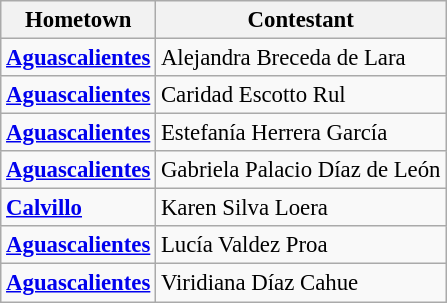<table class="wikitable sortable" style="font-size: 95%;">
<tr>
<th>Hometown</th>
<th>Contestant</th>
</tr>
<tr>
<td><strong><a href='#'>Aguascalientes</a></strong></td>
<td>Alejandra Breceda de Lara</td>
</tr>
<tr>
<td><strong><a href='#'>Aguascalientes</a></strong></td>
<td>Caridad Escotto Rul</td>
</tr>
<tr>
<td><strong><a href='#'>Aguascalientes</a></strong></td>
<td>Estefanía Herrera García</td>
</tr>
<tr>
<td><strong><a href='#'>Aguascalientes</a></strong></td>
<td>Gabriela Palacio Díaz de León</td>
</tr>
<tr>
<td><strong><a href='#'>Calvillo</a></strong></td>
<td>Karen Silva Loera</td>
</tr>
<tr>
<td><strong><a href='#'>Aguascalientes</a></strong></td>
<td>Lucía Valdez Proa</td>
</tr>
<tr>
<td><strong><a href='#'>Aguascalientes</a></strong></td>
<td>Viridiana Díaz Cahue</td>
</tr>
</table>
